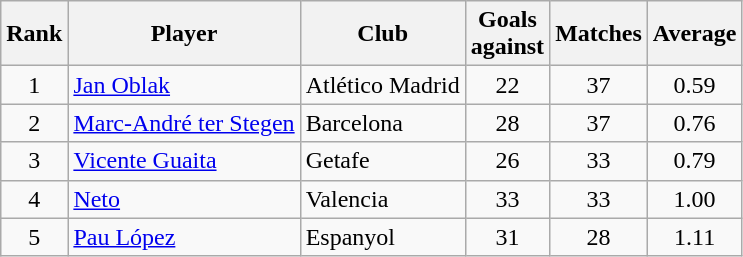<table class="wikitable" style="text-align:center">
<tr>
<th>Rank</th>
<th>Player</th>
<th>Club</th>
<th>Goals<br>against</th>
<th>Matches</th>
<th>Average</th>
</tr>
<tr>
<td>1</td>
<td align="left"> <a href='#'>Jan Oblak</a></td>
<td align="left">Atlético Madrid</td>
<td>22</td>
<td>37</td>
<td>0.59</td>
</tr>
<tr>
<td>2</td>
<td align="left"> <a href='#'>Marc-André ter Stegen</a></td>
<td align="left">Barcelona</td>
<td>28</td>
<td>37</td>
<td>0.76</td>
</tr>
<tr>
<td>3</td>
<td align="left"> <a href='#'>Vicente Guaita</a></td>
<td align="left">Getafe</td>
<td>26</td>
<td>33</td>
<td>0.79</td>
</tr>
<tr>
<td>4</td>
<td align="left"> <a href='#'>Neto</a></td>
<td align="left">Valencia</td>
<td>33</td>
<td>33</td>
<td>1.00</td>
</tr>
<tr>
<td>5</td>
<td align="left"> <a href='#'>Pau López</a></td>
<td align="left">Espanyol</td>
<td>31</td>
<td>28</td>
<td>1.11</td>
</tr>
</table>
